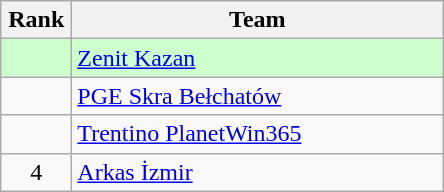<table class="wikitable" style="text-align: center;">
<tr>
<th width=40>Rank</th>
<th width=240>Team</th>
</tr>
<tr bgcolor=#CCFFCC>
<td></td>
<td align=left> <a href='#'>Zenit Kazan</a></td>
</tr>
<tr>
<td></td>
<td align=left> <a href='#'>PGE Skra Bełchatów</a></td>
</tr>
<tr>
<td></td>
<td align=left> <a href='#'>Trentino PlanetWin365</a></td>
</tr>
<tr>
<td>4</td>
<td align=left> <a href='#'>Arkas İzmir</a></td>
</tr>
</table>
